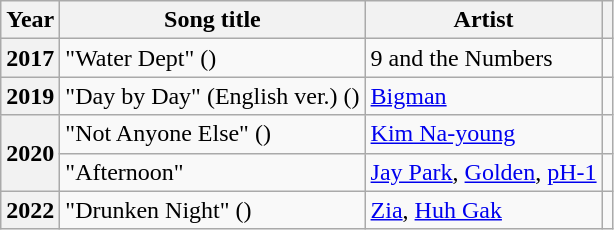<table class="wikitable plainrowheaders sortable">
<tr>
<th scope="col">Year</th>
<th scope="col">Song title</th>
<th scope="col">Artist</th>
<th scope="col" class="unsortable"></th>
</tr>
<tr>
<th scope="row">2017</th>
<td>"Water Dept" ()</td>
<td>9 and the Numbers</td>
<td style="text-align:center"></td>
</tr>
<tr>
<th scope="row">2019</th>
<td>"Day by Day" (English ver.) ()</td>
<td><a href='#'>Bigman</a></td>
<td style="text-align:center"></td>
</tr>
<tr>
<th scope="row" rowspan="2">2020</th>
<td>"Not Anyone Else" ()</td>
<td><a href='#'>Kim Na-young</a></td>
<td style="text-align:center"></td>
</tr>
<tr>
<td>"Afternoon"</td>
<td><a href='#'>Jay Park</a>, <a href='#'>Golden</a>, <a href='#'>pH-1</a></td>
<td style="text-align:center"></td>
</tr>
<tr>
<th scope="row">2022</th>
<td>"Drunken Night" ()</td>
<td><a href='#'>Zia</a>, <a href='#'>Huh Gak</a></td>
<td style="text-align:center"></td>
</tr>
</table>
